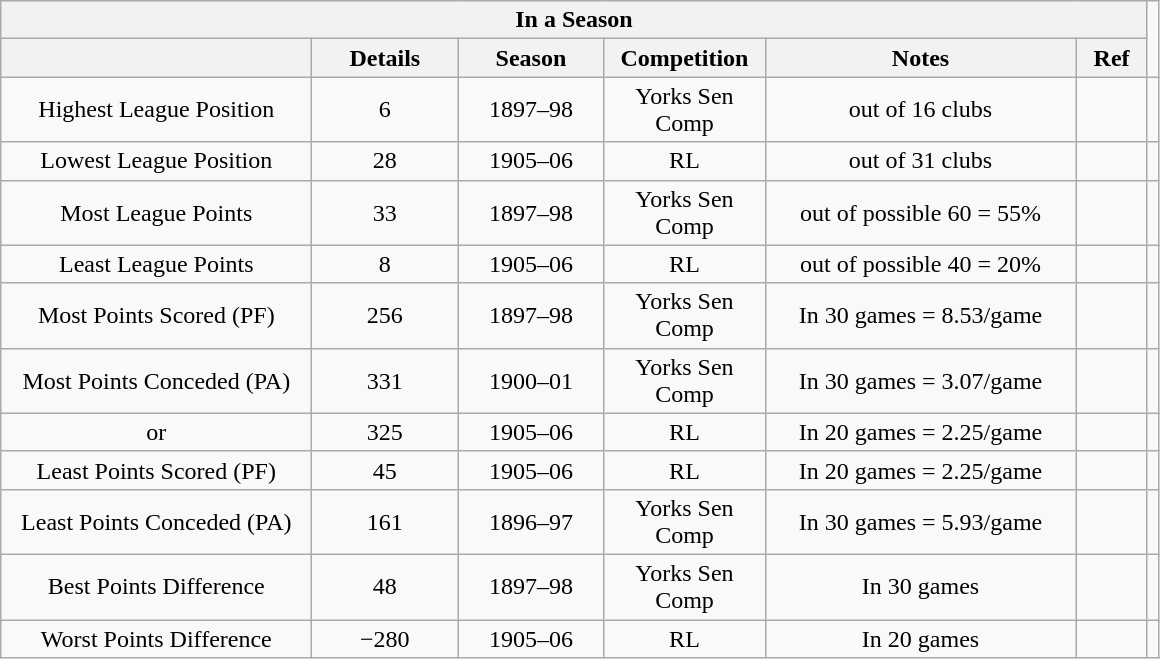<table class="wikitable" style="text-align:center;">
<tr>
<th colspan=6 abbr="Season">In a Season</th>
</tr>
<tr>
<th width=200 abbr="record"></th>
<th width=90 abbr="how much">Details</th>
<th width=90 abbr="Season">Season</th>
<th width=100 abbr="Competition">Competition</th>
<th width=200 abbr="Notes">Notes</th>
<th width=40 abbr="Ref">Ref</th>
</tr>
<tr>
<td>Highest League Position</td>
<td>6</td>
<td>1897–98</td>
<td>Yorks Sen Comp</td>
<td>out of 16 clubs</td>
<td></td>
<td></td>
</tr>
<tr>
<td>Lowest League Position</td>
<td>28</td>
<td>1905–06</td>
<td>RL</td>
<td>out of 31 clubs</td>
<td></td>
<td></td>
</tr>
<tr>
<td>Most League Points</td>
<td>33</td>
<td>1897–98</td>
<td>Yorks Sen Comp</td>
<td>out of possible 60 = 55%</td>
<td></td>
<td></td>
</tr>
<tr>
<td>Least League Points</td>
<td>8</td>
<td>1905–06</td>
<td>RL</td>
<td>out of possible 40 = 20%</td>
<td></td>
<td></td>
</tr>
<tr>
<td>Most Points Scored (PF)</td>
<td>256</td>
<td>1897–98</td>
<td>Yorks Sen Comp</td>
<td>In 30 games = 8.53/game</td>
<td></td>
<td></td>
</tr>
<tr>
<td>Most Points Conceded (PA)</td>
<td>331</td>
<td>1900–01</td>
<td>Yorks Sen Comp</td>
<td>In 30 games = 3.07/game</td>
<td></td>
<td></td>
</tr>
<tr>
<td>or</td>
<td>325</td>
<td>1905–06</td>
<td>RL</td>
<td>In 20 games = 2.25/game</td>
<td></td>
<td></td>
</tr>
<tr>
<td>Least Points Scored (PF)</td>
<td>45</td>
<td>1905–06</td>
<td>RL</td>
<td>In 20 games = 2.25/game</td>
<td></td>
<td></td>
</tr>
<tr>
<td>Least Points Conceded (PA)</td>
<td>161</td>
<td>1896–97</td>
<td>Yorks Sen Comp</td>
<td>In 30 games = 5.93/game</td>
<td></td>
<td></td>
</tr>
<tr>
<td>Best Points Difference</td>
<td>48</td>
<td>1897–98</td>
<td>Yorks Sen Comp</td>
<td>In 30 games</td>
<td></td>
<td></td>
</tr>
<tr>
<td>Worst Points Difference</td>
<td>−280</td>
<td>1905–06</td>
<td>RL</td>
<td>In 20 games</td>
<td></td>
<td></td>
</tr>
</table>
